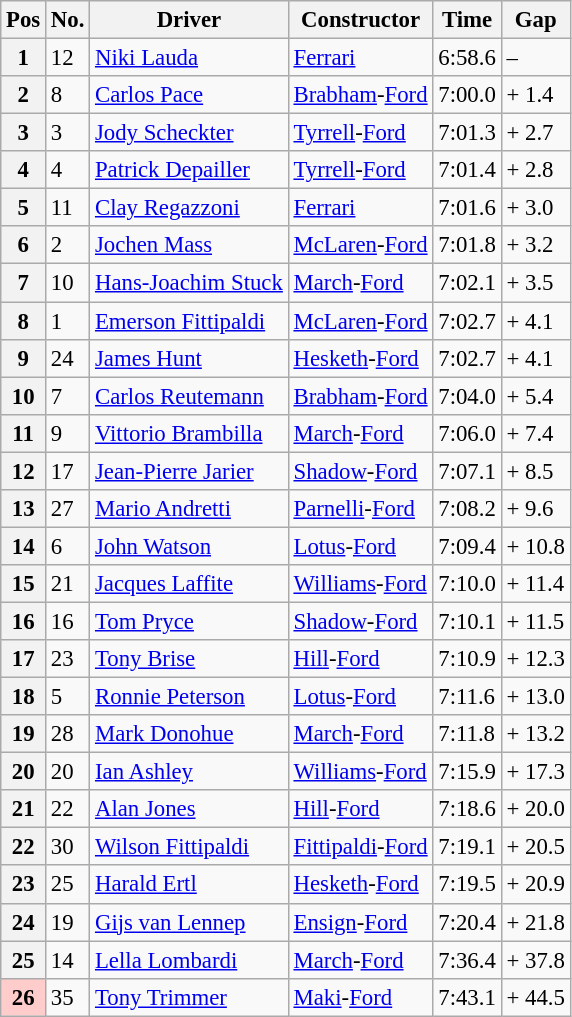<table class="wikitable sortable" style="font-size: 95%;">
<tr>
<th>Pos</th>
<th>No.</th>
<th>Driver</th>
<th>Constructor</th>
<th>Time</th>
<th>Gap</th>
</tr>
<tr>
<th>1</th>
<td>12</td>
<td> <a href='#'>Niki Lauda</a></td>
<td><a href='#'>Ferrari</a></td>
<td>6:58.6</td>
<td>–</td>
</tr>
<tr>
<th>2</th>
<td>8</td>
<td> <a href='#'>Carlos Pace</a></td>
<td><a href='#'>Brabham</a>-<a href='#'>Ford</a></td>
<td>7:00.0</td>
<td>+ 1.4</td>
</tr>
<tr>
<th>3</th>
<td>3</td>
<td> <a href='#'>Jody Scheckter</a></td>
<td><a href='#'>Tyrrell</a>-<a href='#'>Ford</a></td>
<td>7:01.3</td>
<td>+ 2.7</td>
</tr>
<tr>
<th>4</th>
<td>4</td>
<td> <a href='#'>Patrick Depailler</a></td>
<td><a href='#'>Tyrrell</a>-<a href='#'>Ford</a></td>
<td>7:01.4</td>
<td>+ 2.8</td>
</tr>
<tr>
<th>5</th>
<td>11</td>
<td> <a href='#'>Clay Regazzoni</a></td>
<td><a href='#'>Ferrari</a></td>
<td>7:01.6</td>
<td>+ 3.0</td>
</tr>
<tr>
<th>6</th>
<td>2</td>
<td> <a href='#'>Jochen Mass</a></td>
<td><a href='#'>McLaren</a>-<a href='#'>Ford</a></td>
<td>7:01.8</td>
<td>+ 3.2</td>
</tr>
<tr>
<th>7</th>
<td>10</td>
<td> <a href='#'>Hans-Joachim Stuck</a></td>
<td><a href='#'>March</a>-<a href='#'>Ford</a></td>
<td>7:02.1</td>
<td>+ 3.5</td>
</tr>
<tr>
<th>8</th>
<td>1</td>
<td> <a href='#'>Emerson Fittipaldi</a></td>
<td><a href='#'>McLaren</a>-<a href='#'>Ford</a></td>
<td>7:02.7</td>
<td>+ 4.1</td>
</tr>
<tr>
<th>9</th>
<td>24</td>
<td> <a href='#'>James Hunt</a></td>
<td><a href='#'>Hesketh</a>-<a href='#'>Ford</a></td>
<td>7:02.7</td>
<td>+ 4.1</td>
</tr>
<tr>
<th>10</th>
<td>7</td>
<td> <a href='#'>Carlos Reutemann</a></td>
<td><a href='#'>Brabham</a>-<a href='#'>Ford</a></td>
<td>7:04.0</td>
<td>+ 5.4</td>
</tr>
<tr>
<th>11</th>
<td>9</td>
<td> <a href='#'>Vittorio Brambilla</a></td>
<td><a href='#'>March</a>-<a href='#'>Ford</a></td>
<td>7:06.0</td>
<td>+ 7.4</td>
</tr>
<tr>
<th>12</th>
<td>17</td>
<td> <a href='#'>Jean-Pierre Jarier</a></td>
<td><a href='#'>Shadow</a>-<a href='#'>Ford</a></td>
<td>7:07.1</td>
<td>+ 8.5</td>
</tr>
<tr>
<th>13</th>
<td>27</td>
<td> <a href='#'>Mario Andretti</a></td>
<td><a href='#'>Parnelli</a>-<a href='#'>Ford</a></td>
<td>7:08.2</td>
<td>+ 9.6</td>
</tr>
<tr>
<th>14</th>
<td>6</td>
<td> <a href='#'>John Watson</a></td>
<td><a href='#'>Lotus</a>-<a href='#'>Ford</a></td>
<td>7:09.4</td>
<td>+ 10.8</td>
</tr>
<tr>
<th>15</th>
<td>21</td>
<td> <a href='#'>Jacques Laffite</a></td>
<td><a href='#'>Williams</a>-<a href='#'>Ford</a></td>
<td>7:10.0</td>
<td>+ 11.4</td>
</tr>
<tr>
<th>16</th>
<td>16</td>
<td> <a href='#'>Tom Pryce</a></td>
<td><a href='#'>Shadow</a>-<a href='#'>Ford</a></td>
<td>7:10.1</td>
<td>+ 11.5</td>
</tr>
<tr>
<th>17</th>
<td>23</td>
<td> <a href='#'>Tony Brise</a></td>
<td><a href='#'>Hill</a>-<a href='#'>Ford</a></td>
<td>7:10.9</td>
<td>+ 12.3</td>
</tr>
<tr>
<th>18</th>
<td>5</td>
<td> <a href='#'>Ronnie Peterson</a></td>
<td><a href='#'>Lotus</a>-<a href='#'>Ford</a></td>
<td>7:11.6</td>
<td>+ 13.0</td>
</tr>
<tr>
<th>19</th>
<td>28</td>
<td> <a href='#'>Mark Donohue</a></td>
<td><a href='#'>March</a>-<a href='#'>Ford</a></td>
<td>7:11.8</td>
<td>+ 13.2</td>
</tr>
<tr>
<th>20</th>
<td>20</td>
<td> <a href='#'>Ian Ashley</a></td>
<td><a href='#'>Williams</a>-<a href='#'>Ford</a></td>
<td>7:15.9</td>
<td>+ 17.3</td>
</tr>
<tr>
<th>21</th>
<td>22</td>
<td> <a href='#'>Alan Jones</a></td>
<td><a href='#'>Hill</a>-<a href='#'>Ford</a></td>
<td>7:18.6</td>
<td>+ 20.0</td>
</tr>
<tr>
<th>22</th>
<td>30</td>
<td> <a href='#'>Wilson Fittipaldi</a></td>
<td><a href='#'>Fittipaldi</a>-<a href='#'>Ford</a></td>
<td>7:19.1</td>
<td>+ 20.5</td>
</tr>
<tr>
<th>23</th>
<td>25</td>
<td> <a href='#'>Harald Ertl</a></td>
<td><a href='#'>Hesketh</a>-<a href='#'>Ford</a></td>
<td>7:19.5</td>
<td>+ 20.9</td>
</tr>
<tr>
<th>24</th>
<td>19</td>
<td> <a href='#'>Gijs van Lennep</a></td>
<td><a href='#'>Ensign</a>-<a href='#'>Ford</a></td>
<td>7:20.4</td>
<td>+ 21.8</td>
</tr>
<tr>
<th>25</th>
<td>14</td>
<td> <a href='#'>Lella Lombardi</a></td>
<td><a href='#'>March</a>-<a href='#'>Ford</a></td>
<td>7:36.4</td>
<td>+ 37.8</td>
</tr>
<tr>
<th style="background:#ffcccc;">26</th>
<td>35</td>
<td> <a href='#'>Tony Trimmer</a></td>
<td><a href='#'>Maki</a>-<a href='#'>Ford</a></td>
<td>7:43.1</td>
<td>+ 44.5</td>
</tr>
</table>
